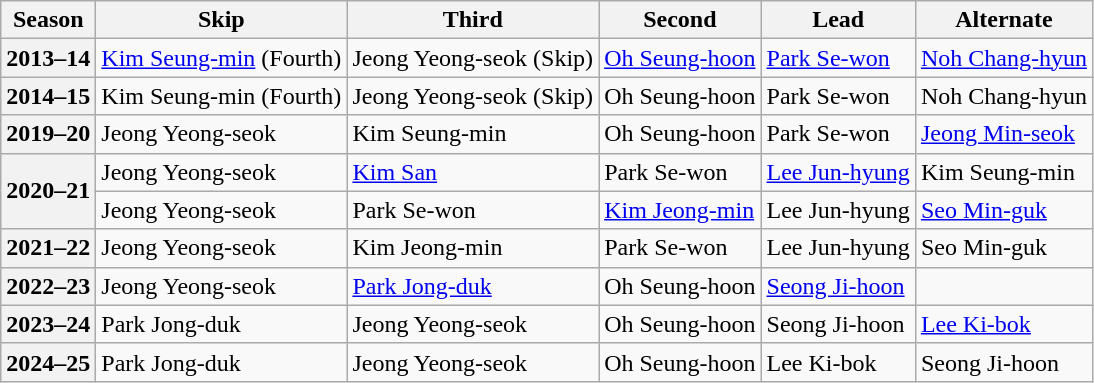<table class="wikitable">
<tr>
<th scope="col">Season</th>
<th scope="col">Skip</th>
<th scope="col">Third</th>
<th scope="col">Second</th>
<th scope="col">Lead</th>
<th scope="col">Alternate</th>
</tr>
<tr>
<th scope="row">2013–14</th>
<td><a href='#'>Kim Seung-min</a> (Fourth)</td>
<td>Jeong Yeong-seok (Skip)</td>
<td><a href='#'>Oh Seung-hoon</a></td>
<td><a href='#'>Park Se-won</a></td>
<td><a href='#'>Noh Chang-hyun</a></td>
</tr>
<tr>
<th scope="row">2014–15</th>
<td>Kim Seung-min (Fourth)</td>
<td>Jeong Yeong-seok (Skip)</td>
<td>Oh Seung-hoon</td>
<td>Park Se-won</td>
<td>Noh Chang-hyun</td>
</tr>
<tr>
<th scope="row">2019–20</th>
<td>Jeong Yeong-seok</td>
<td>Kim Seung-min</td>
<td>Oh Seung-hoon</td>
<td>Park Se-won</td>
<td><a href='#'>Jeong Min-seok</a></td>
</tr>
<tr>
<th scope="row" rowspan=2>2020–21</th>
<td>Jeong Yeong-seok</td>
<td><a href='#'>Kim San</a></td>
<td>Park Se-won</td>
<td><a href='#'>Lee Jun-hyung</a></td>
<td>Kim Seung-min</td>
</tr>
<tr>
<td>Jeong Yeong-seok</td>
<td>Park Se-won</td>
<td><a href='#'>Kim Jeong-min</a></td>
<td>Lee Jun-hyung</td>
<td><a href='#'>Seo Min-guk</a></td>
</tr>
<tr>
<th scope="row">2021–22</th>
<td>Jeong Yeong-seok</td>
<td>Kim Jeong-min</td>
<td>Park Se-won</td>
<td>Lee Jun-hyung</td>
<td>Seo Min-guk</td>
</tr>
<tr>
<th scope="row">2022–23</th>
<td>Jeong Yeong-seok</td>
<td><a href='#'>Park Jong-duk</a></td>
<td>Oh Seung-hoon</td>
<td><a href='#'>Seong Ji-hoon</a></td>
<td></td>
</tr>
<tr>
<th scope="row">2023–24</th>
<td>Park Jong-duk</td>
<td>Jeong Yeong-seok</td>
<td>Oh Seung-hoon</td>
<td>Seong Ji-hoon</td>
<td><a href='#'>Lee Ki-bok</a></td>
</tr>
<tr>
<th scope="row">2024–25</th>
<td>Park Jong-duk</td>
<td>Jeong Yeong-seok</td>
<td>Oh Seung-hoon</td>
<td>Lee Ki-bok</td>
<td>Seong Ji-hoon</td>
</tr>
</table>
